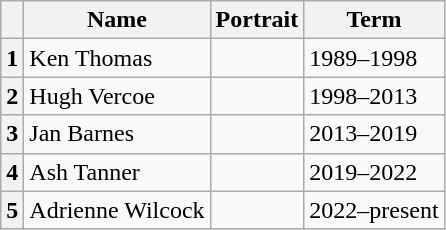<table class="wikitable">
<tr>
<th></th>
<th>Name</th>
<th>Portrait</th>
<th>Term</th>
</tr>
<tr>
<th scope="rowspan">1</th>
<td>Ken Thomas</td>
<td></td>
<td>1989–1998</td>
</tr>
<tr>
<th scope="rowspan">2</th>
<td>Hugh Vercoe</td>
<td></td>
<td>1998–2013</td>
</tr>
<tr>
<th scope="rowspan">3</th>
<td>Jan Barnes</td>
<td></td>
<td>2013–2019</td>
</tr>
<tr>
<th scope="rowspan">4</th>
<td>Ash Tanner</td>
<td></td>
<td>2019–2022</td>
</tr>
<tr>
<th scope="rowspan">5</th>
<td>Adrienne Wilcock</td>
<td></td>
<td>2022–present</td>
</tr>
</table>
